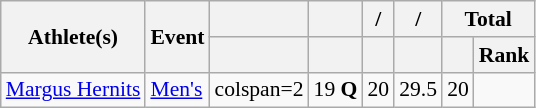<table class="wikitable" style="font-size:90%">
<tr>
<th rowspan="2">Athlete(s)</th>
<th rowspan="2">Event</th>
<th></th>
<th></th>
<th>/</th>
<th>/</th>
<th colspan="2">Total</th>
</tr>
<tr>
<th></th>
<th></th>
<th></th>
<th></th>
<th></th>
<th>Rank</th>
</tr>
<tr align="center">
<td align="left"><a href='#'>Margus Hernits</a></td>
<td align="left"><a href='#'>Men's</a></td>
<td>colspan=2 </td>
<td>19 <strong>Q</strong></td>
<td>20</td>
<td>29.5</td>
<td>20</td>
</tr>
</table>
